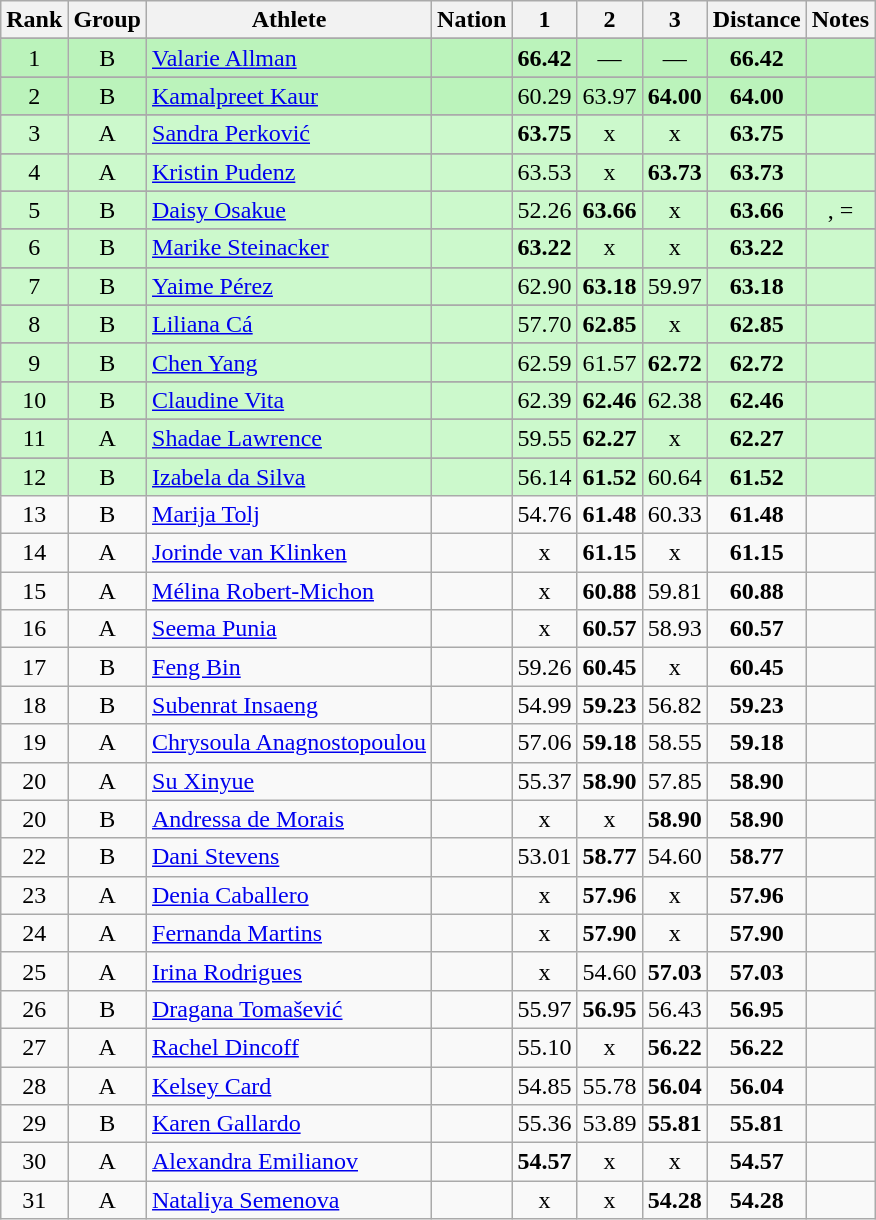<table class="wikitable sortable" style="text-align:center">
<tr>
<th>Rank</th>
<th>Group</th>
<th>Athlete</th>
<th>Nation</th>
<th>1</th>
<th>2</th>
<th>3</th>
<th>Distance</th>
<th>Notes</th>
</tr>
<tr>
</tr>
<tr bgcolor=#bbf3bb>
<td>1</td>
<td>B</td>
<td align="left"><a href='#'>Valarie Allman</a></td>
<td align="left"></td>
<td><strong>66.42</strong></td>
<td>—</td>
<td>—</td>
<td><strong>66.42</strong></td>
<td></td>
</tr>
<tr>
</tr>
<tr bgcolor=#bbf3bb>
<td>2</td>
<td>B</td>
<td align="left"><a href='#'>Kamalpreet Kaur</a></td>
<td align="left"></td>
<td>60.29</td>
<td>63.97</td>
<td><strong>64.00</strong></td>
<td><strong>64.00</strong></td>
<td></td>
</tr>
<tr>
</tr>
<tr bgcolor=#ccf9cc>
<td>3</td>
<td>A</td>
<td align="left"><a href='#'>Sandra Perković</a></td>
<td align="left"></td>
<td><strong>63.75</strong></td>
<td>x</td>
<td>x</td>
<td><strong>63.75</strong></td>
<td></td>
</tr>
<tr>
</tr>
<tr bgcolor=#ccf9cc>
<td>4</td>
<td>A</td>
<td align="left"><a href='#'>Kristin Pudenz</a></td>
<td align="left"></td>
<td>63.53</td>
<td>x</td>
<td><strong>63.73</strong></td>
<td><strong>63.73</strong></td>
<td></td>
</tr>
<tr>
</tr>
<tr bgcolor=#ccf9cc>
<td>5</td>
<td>B</td>
<td align="left"><a href='#'>Daisy Osakue</a></td>
<td align="left"></td>
<td>52.26</td>
<td><strong>63.66</strong></td>
<td>x</td>
<td><strong>63.66</strong></td>
<td>, =</td>
</tr>
<tr>
</tr>
<tr bgcolor=#ccf9cc>
<td>6</td>
<td>B</td>
<td align="left"><a href='#'>Marike Steinacker</a></td>
<td align="left"></td>
<td><strong>63.22</strong></td>
<td>x</td>
<td>x</td>
<td><strong>63.22</strong></td>
<td></td>
</tr>
<tr>
</tr>
<tr bgcolor=#ccf9cc>
<td>7</td>
<td>B</td>
<td align="left"><a href='#'>Yaime Pérez</a></td>
<td align="left"></td>
<td>62.90</td>
<td><strong>63.18</strong></td>
<td>59.97</td>
<td><strong>63.18</strong></td>
<td></td>
</tr>
<tr>
</tr>
<tr bgcolor=#ccf9cc>
<td>8</td>
<td>B</td>
<td align="left"><a href='#'>Liliana Cá</a></td>
<td align="left"></td>
<td>57.70</td>
<td><strong>62.85</strong></td>
<td>x</td>
<td><strong>62.85</strong></td>
<td></td>
</tr>
<tr>
</tr>
<tr bgcolor=#ccf9cc>
<td>9</td>
<td>B</td>
<td align="left"><a href='#'>Chen Yang</a></td>
<td align="left"></td>
<td>62.59</td>
<td>61.57</td>
<td><strong>62.72</strong></td>
<td><strong>62.72</strong></td>
<td></td>
</tr>
<tr>
</tr>
<tr bgcolor=#ccf9cc>
<td>10</td>
<td>B</td>
<td align="left"><a href='#'>Claudine Vita</a></td>
<td align="left"></td>
<td>62.39</td>
<td><strong>62.46</strong></td>
<td>62.38</td>
<td><strong>62.46</strong></td>
<td></td>
</tr>
<tr>
</tr>
<tr bgcolor=#ccf9cc>
<td>11</td>
<td>A</td>
<td align="left"><a href='#'>Shadae Lawrence</a></td>
<td align="left"></td>
<td>59.55</td>
<td><strong>62.27</strong></td>
<td>x</td>
<td><strong>62.27</strong></td>
<td></td>
</tr>
<tr>
</tr>
<tr bgcolor=#ccf9cc>
<td>12</td>
<td>B</td>
<td align="left"><a href='#'>Izabela da Silva</a></td>
<td align="left"></td>
<td>56.14</td>
<td><strong>61.52</strong></td>
<td>60.64</td>
<td><strong>61.52</strong></td>
<td></td>
</tr>
<tr>
<td>13</td>
<td>B</td>
<td align="left"><a href='#'>Marija Tolj</a></td>
<td align="left"></td>
<td>54.76</td>
<td><strong>61.48</strong></td>
<td>60.33</td>
<td><strong>61.48</strong></td>
<td></td>
</tr>
<tr>
<td>14</td>
<td>A</td>
<td align="left"><a href='#'>Jorinde van Klinken</a></td>
<td align="left"></td>
<td>x</td>
<td><strong>61.15</strong></td>
<td>x</td>
<td><strong>61.15</strong></td>
<td></td>
</tr>
<tr>
<td>15</td>
<td>A</td>
<td align="left"><a href='#'>Mélina Robert-Michon</a></td>
<td align="left"></td>
<td>x</td>
<td><strong>60.88</strong></td>
<td>59.81</td>
<td><strong>60.88</strong></td>
<td></td>
</tr>
<tr>
<td>16</td>
<td>A</td>
<td align="left"><a href='#'>Seema Punia</a></td>
<td align="left"></td>
<td>x</td>
<td><strong>60.57</strong></td>
<td>58.93</td>
<td><strong>60.57</strong></td>
<td></td>
</tr>
<tr>
<td>17</td>
<td>B</td>
<td align="left"><a href='#'>Feng Bin</a></td>
<td align="left"></td>
<td>59.26</td>
<td><strong>60.45</strong></td>
<td>x</td>
<td><strong>60.45</strong></td>
<td></td>
</tr>
<tr>
<td>18</td>
<td>B</td>
<td align="left"><a href='#'>Subenrat Insaeng</a></td>
<td align="left"></td>
<td>54.99</td>
<td><strong>59.23</strong></td>
<td>56.82</td>
<td><strong>59.23</strong></td>
<td></td>
</tr>
<tr>
<td>19</td>
<td>A</td>
<td align="left"><a href='#'>Chrysoula Anagnostopoulou</a></td>
<td align="left"></td>
<td>57.06</td>
<td><strong>59.18</strong></td>
<td>58.55</td>
<td><strong>59.18</strong></td>
<td></td>
</tr>
<tr>
<td>20</td>
<td>A</td>
<td align="left"><a href='#'>Su Xinyue</a></td>
<td align="left"></td>
<td>55.37</td>
<td><strong>58.90</strong></td>
<td>57.85</td>
<td><strong>58.90</strong></td>
<td></td>
</tr>
<tr>
<td>20</td>
<td>B</td>
<td align="left"><a href='#'>Andressa de Morais</a></td>
<td align="left"></td>
<td>x</td>
<td>x</td>
<td><strong>58.90</strong></td>
<td><strong>58.90</strong></td>
<td></td>
</tr>
<tr>
<td>22</td>
<td>B</td>
<td align="left"><a href='#'>Dani Stevens</a></td>
<td align="left"></td>
<td>53.01</td>
<td><strong>58.77</strong></td>
<td>54.60</td>
<td><strong>58.77</strong></td>
<td></td>
</tr>
<tr>
<td>23</td>
<td>A</td>
<td align="left"><a href='#'>Denia Caballero</a></td>
<td align="left"></td>
<td>x</td>
<td><strong>57.96</strong></td>
<td>x</td>
<td><strong>57.96</strong></td>
<td></td>
</tr>
<tr>
<td>24</td>
<td>A</td>
<td align="left"><a href='#'>Fernanda Martins</a></td>
<td align="left"></td>
<td>x</td>
<td><strong>57.90</strong></td>
<td>x</td>
<td><strong>57.90</strong></td>
<td></td>
</tr>
<tr>
<td>25</td>
<td>A</td>
<td align="left"><a href='#'>Irina Rodrigues</a></td>
<td align="left"></td>
<td>x</td>
<td>54.60</td>
<td><strong>57.03</strong></td>
<td><strong>57.03</strong></td>
<td></td>
</tr>
<tr>
<td>26</td>
<td>B</td>
<td align="left"><a href='#'>Dragana Tomašević</a></td>
<td align="left"></td>
<td>55.97</td>
<td><strong>56.95</strong></td>
<td>56.43</td>
<td><strong>56.95</strong></td>
<td></td>
</tr>
<tr>
<td>27</td>
<td>A</td>
<td align="left"><a href='#'>Rachel Dincoff</a></td>
<td align="left"></td>
<td>55.10</td>
<td>x</td>
<td><strong>56.22</strong></td>
<td><strong>56.22</strong></td>
<td></td>
</tr>
<tr>
<td>28</td>
<td>A</td>
<td align="left"><a href='#'>Kelsey Card</a></td>
<td align="left"></td>
<td>54.85</td>
<td>55.78</td>
<td><strong>56.04</strong></td>
<td><strong>56.04</strong></td>
<td></td>
</tr>
<tr>
<td>29</td>
<td>B</td>
<td align="left"><a href='#'>Karen Gallardo</a></td>
<td align="left"></td>
<td>55.36</td>
<td>53.89</td>
<td><strong>55.81</strong></td>
<td><strong>55.81</strong></td>
<td></td>
</tr>
<tr>
<td>30</td>
<td>A</td>
<td align="left"><a href='#'>Alexandra Emilianov</a></td>
<td align="left"></td>
<td><strong>54.57</strong></td>
<td>x</td>
<td>x</td>
<td><strong>54.57</strong></td>
<td></td>
</tr>
<tr>
<td>31</td>
<td>A</td>
<td align="left"><a href='#'>Nataliya Semenova</a></td>
<td align="left"></td>
<td>x</td>
<td>x</td>
<td><strong>54.28</strong></td>
<td><strong>54.28</strong></td>
<td></td>
</tr>
</table>
